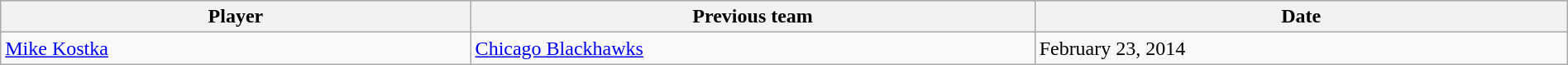<table class="wikitable" style="width:100%;">
<tr style="text-align:center; background:#ddd;">
<th style="width:30%;">Player</th>
<th style="width:36%;">Previous team</th>
<th style="width:34%;">Date</th>
</tr>
<tr>
<td><a href='#'>Mike Kostka</a></td>
<td><a href='#'>Chicago Blackhawks</a></td>
<td>February 23, 2014</td>
</tr>
</table>
